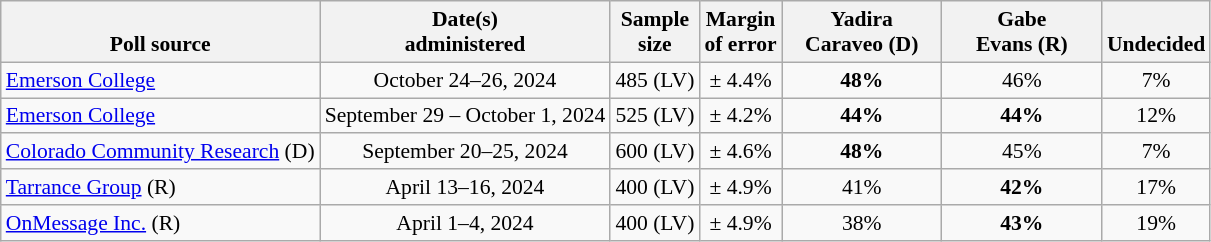<table class="wikitable" style="font-size:90%;text-align:center;">
<tr valign=bottom>
<th>Poll source</th>
<th>Date(s)<br>administered</th>
<th>Sample<br>size</th>
<th>Margin<br>of error</th>
<th style="width:100px;">Yadira<br>Caraveo (D)</th>
<th style="width:100px;">Gabe<br>Evans (R)</th>
<th>Undecided</th>
</tr>
<tr>
<td style="text-align:left;"><a href='#'>Emerson College</a></td>
<td>October 24–26, 2024</td>
<td>485 (LV)</td>
<td>± 4.4%</td>
<td><strong>48%</strong></td>
<td>46%</td>
<td>7%</td>
</tr>
<tr>
<td style="text-align:left;"><a href='#'>Emerson College</a></td>
<td>September 29 – October 1, 2024</td>
<td>525 (LV)</td>
<td>± 4.2%</td>
<td><strong>44%</strong></td>
<td><strong>44%</strong></td>
<td>12%</td>
</tr>
<tr>
<td style="text-align:left;"><a href='#'>Colorado Community Research</a> (D)</td>
<td>September 20–25, 2024</td>
<td>600 (LV)</td>
<td>± 4.6%</td>
<td><strong>48%</strong></td>
<td>45%</td>
<td>7%</td>
</tr>
<tr>
<td style="text-align:left;"><a href='#'>Tarrance Group</a> (R)</td>
<td>April 13–16, 2024</td>
<td>400 (LV)</td>
<td>± 4.9%</td>
<td>41%</td>
<td><strong>42%</strong></td>
<td>17%</td>
</tr>
<tr>
<td style="text-align:left;"><a href='#'>OnMessage Inc.</a> (R)</td>
<td>April 1–4, 2024</td>
<td>400 (LV)</td>
<td>± 4.9%</td>
<td>38%</td>
<td><strong>43%</strong></td>
<td>19%</td>
</tr>
</table>
